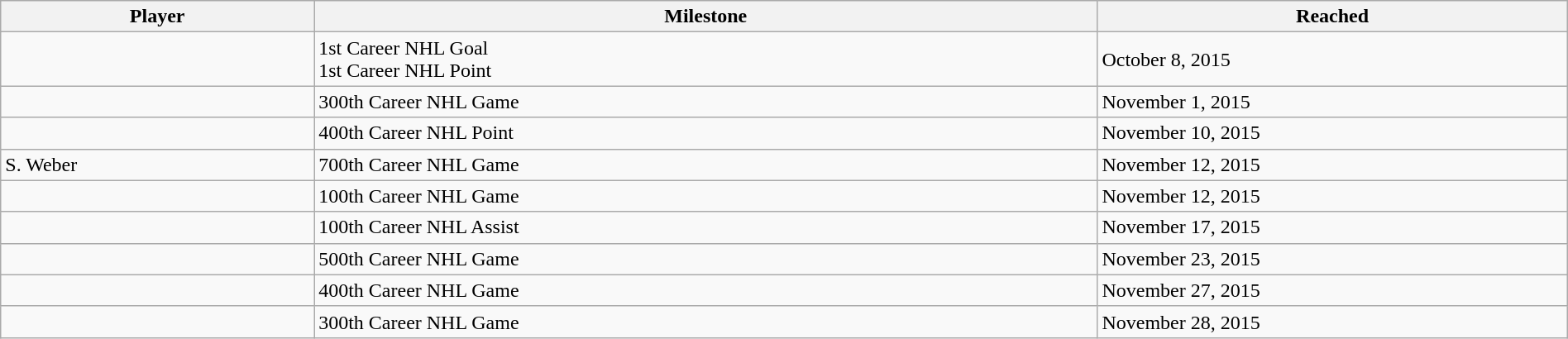<table class="wikitable sortable" style="width:100%;">
<tr align=center>
<th style="width:20%;">Player</th>
<th style="width:50%;">Milestone</th>
<th style="width:30%;" data-sort-type="date">Reached</th>
</tr>
<tr>
<td></td>
<td>1st Career NHL Goal<br>1st Career NHL Point</td>
<td>October 8, 2015</td>
</tr>
<tr>
<td></td>
<td>300th Career NHL Game</td>
<td>November 1, 2015</td>
</tr>
<tr>
<td></td>
<td>400th Career NHL Point</td>
<td>November 10, 2015</td>
</tr>
<tr>
<td>S. Weber</td>
<td>700th Career NHL Game</td>
<td>November 12, 2015</td>
</tr>
<tr>
<td></td>
<td>100th Career NHL Game</td>
<td>November 12, 2015</td>
</tr>
<tr>
<td></td>
<td>100th Career NHL Assist</td>
<td>November 17, 2015</td>
</tr>
<tr>
<td></td>
<td>500th Career NHL Game</td>
<td>November 23, 2015</td>
</tr>
<tr>
<td></td>
<td>400th Career NHL Game</td>
<td>November 27, 2015</td>
</tr>
<tr>
<td></td>
<td>300th Career NHL Game</td>
<td>November 28, 2015</td>
</tr>
</table>
